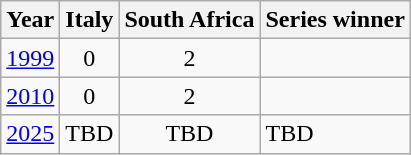<table class="wikitable">
<tr>
<th>Year</th>
<th>Italy</th>
<th>South Africa</th>
<th>Series winner</th>
</tr>
<tr>
<td> <a href='#'>1999</a></td>
<td align=center>0</td>
<td align=center>2</td>
<td></td>
</tr>
<tr>
<td> <a href='#'>2010</a></td>
<td align=center>0</td>
<td align=center>2</td>
<td></td>
</tr>
<tr>
<td> <a href='#'>2025</a></td>
<td align=center>TBD</td>
<td align=center>TBD</td>
<td>TBD</td>
</tr>
</table>
